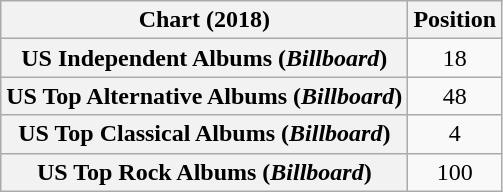<table class="wikitable sortable plainrowheaders" style="text-align:center">
<tr>
<th scope="col">Chart (2018)</th>
<th scope="col">Position</th>
</tr>
<tr>
<th scope="row">US Independent Albums (<em>Billboard</em>)</th>
<td>18</td>
</tr>
<tr>
<th scope="row">US Top Alternative Albums (<em>Billboard</em>)</th>
<td>48</td>
</tr>
<tr>
<th scope="row">US Top Classical Albums (<em>Billboard</em>)</th>
<td>4</td>
</tr>
<tr>
<th scope="row">US Top Rock Albums (<em>Billboard</em>)</th>
<td>100</td>
</tr>
</table>
